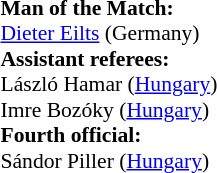<table style="width:100%; font-size:90%;">
<tr>
<td><br><strong>Man of the Match:</strong>
<br><a href='#'>Dieter Eilts</a> (Germany)<br><strong>Assistant referees:</strong>
<br>László Hamar (<a href='#'>Hungary</a>)
<br>Imre Bozóky (<a href='#'>Hungary</a>)
<br><strong>Fourth official:</strong>
<br>Sándor Piller (<a href='#'>Hungary</a>)</td>
</tr>
</table>
